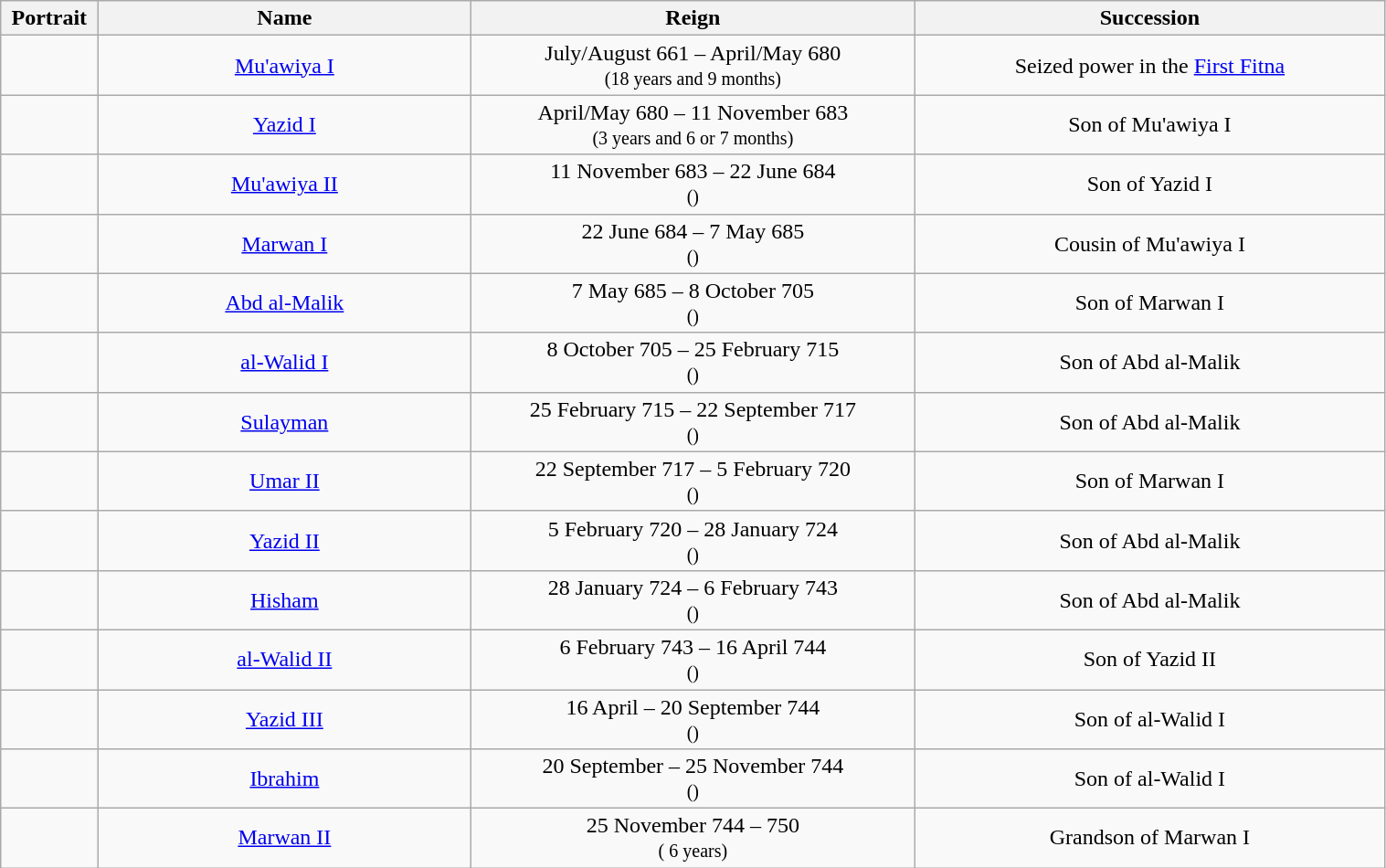<table class="wikitable" style="text-align:center; width:80%;">
<tr>
<th width="7%">Portrait</th>
<th width="27%">Name</th>
<th width="32%">Reign</th>
<th width="34%">Succession</th>
</tr>
<tr>
<td></td>
<td><a href='#'>Mu'awiya I</a></td>
<td>July/August 661 – April/May 680<br><small>(18 years and 9 months)</small></td>
<td>Seized power in the <a href='#'>First Fitna</a></td>
</tr>
<tr>
<td></td>
<td><a href='#'>Yazid I</a></td>
<td>April/May 680 – 11 November 683<br><small>(3 years and 6 or 7 months)</small></td>
<td>Son of Mu'awiya I</td>
</tr>
<tr>
<td></td>
<td><a href='#'>Mu'awiya II</a></td>
<td>11 November 683 – 22 June 684<br><small>()</small></td>
<td>Son of Yazid I</td>
</tr>
<tr>
<td></td>
<td><a href='#'>Marwan I</a></td>
<td>22 June 684 – 7 May 685<br><small>()</small></td>
<td>Cousin of Mu'awiya I</td>
</tr>
<tr>
<td></td>
<td><a href='#'>Abd al-Malik</a></td>
<td>7 May 685 – 8 October 705<br><small>()</small></td>
<td>Son of Marwan I</td>
</tr>
<tr>
<td></td>
<td><a href='#'>al-Walid I</a></td>
<td>8 October 705 – 25 February 715<br><small>()</small></td>
<td>Son of Abd al-Malik</td>
</tr>
<tr>
<td></td>
<td><a href='#'>Sulayman</a></td>
<td>25 February 715 – 22 September 717<br><small>()</small></td>
<td>Son of Abd al-Malik</td>
</tr>
<tr>
<td></td>
<td><a href='#'>Umar II</a></td>
<td>22 September 717 – 5 February 720<br><small>()</small></td>
<td>Son of Marwan I</td>
</tr>
<tr>
<td></td>
<td><a href='#'>Yazid II</a></td>
<td>5 February 720 – 28 January 724<br><small>()</small></td>
<td>Son of Abd al-Malik</td>
</tr>
<tr>
<td></td>
<td><a href='#'>Hisham</a></td>
<td>28 January 724 – 6 February 743<br><small>()</small></td>
<td>Son of Abd al-Malik</td>
</tr>
<tr>
<td></td>
<td><a href='#'>al-Walid II</a></td>
<td>6 February 743 – 16 April 744<br><small>()</small></td>
<td>Son of Yazid II</td>
</tr>
<tr>
<td></td>
<td><a href='#'>Yazid III</a></td>
<td>16 April – 20 September 744<br><small>()</small></td>
<td>Son of al-Walid I</td>
</tr>
<tr>
<td></td>
<td><a href='#'>Ibrahim</a></td>
<td>20 September – 25 November 744<br><small>()</small></td>
<td>Son of al-Walid I</td>
</tr>
<tr>
<td></td>
<td><a href='#'>Marwan II</a></td>
<td>25 November 744 – 750<br><small>( 6 years)</small></td>
<td>Grandson of Marwan I</td>
</tr>
</table>
